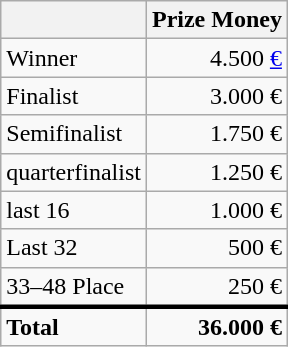<table class="wikitable sortable">
<tr>
<th></th>
<th>Prize Money</th>
</tr>
<tr>
<td>Winner</td>
<td style="text-align:right">4.500 <a href='#'>€</a></td>
</tr>
<tr>
<td>Finalist</td>
<td style="text-align:right">3.000 €</td>
</tr>
<tr>
<td>Semifinalist</td>
<td style="text-align:right">1.750 €</td>
</tr>
<tr>
<td>quarterfinalist</td>
<td style="text-align:right">1.250 €</td>
</tr>
<tr>
<td>last 16</td>
<td style="text-align:right">1.000 €</td>
</tr>
<tr>
<td>Last 32</td>
<td style="text-align:right">500 €</td>
</tr>
<tr>
<td>33–48 Place</td>
<td style="text-align:right">250 €</td>
</tr>
<tr>
<td style="border-top:medium solid"><strong>Total</strong></td>
<td style="border-top:medium solid; text-align:right"><strong>36.000 €</strong></td>
</tr>
</table>
